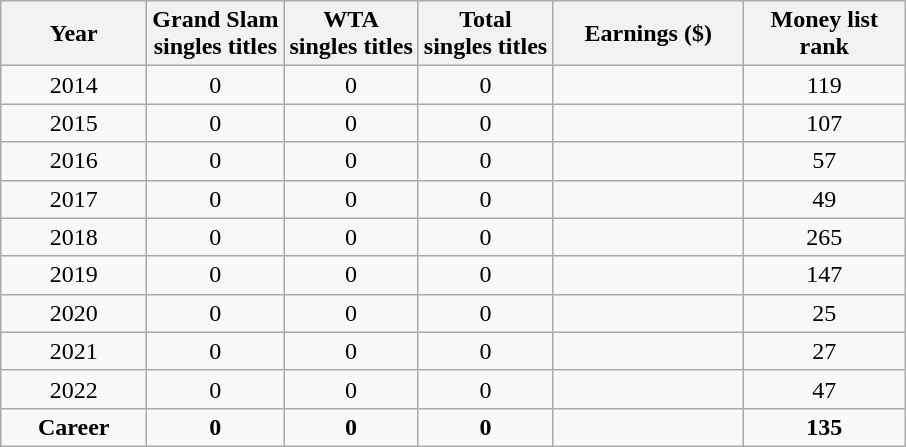<table class="wikitable" style=text-align:center;">
<tr>
<th width="90">Year</th>
<th>Grand Slam<br>singles titles</th>
<th>WTA <br>singles titles</th>
<th>Total<br>singles titles</th>
<th width="120">Earnings ($)</th>
<th width="100">Money list rank</th>
</tr>
<tr>
<td>2014</td>
<td>0</td>
<td>0</td>
<td>0</td>
<td align="right"></td>
<td>119</td>
</tr>
<tr>
<td>2015</td>
<td>0</td>
<td>0</td>
<td>0</td>
<td align="right"></td>
<td>107</td>
</tr>
<tr>
<td>2016</td>
<td>0</td>
<td>0</td>
<td>0</td>
<td align="right"></td>
<td>57</td>
</tr>
<tr>
<td>2017</td>
<td>0</td>
<td>0</td>
<td>0</td>
<td align="right"></td>
<td>49</td>
</tr>
<tr>
<td>2018</td>
<td>0</td>
<td>0</td>
<td>0</td>
<td align="right"></td>
<td>265</td>
</tr>
<tr>
<td>2019</td>
<td>0</td>
<td>0</td>
<td>0</td>
<td align="right"></td>
<td>147</td>
</tr>
<tr>
<td>2020</td>
<td>0</td>
<td>0</td>
<td>0</td>
<td align="right"></td>
<td>25</td>
</tr>
<tr>
<td>2021</td>
<td>0</td>
<td>0</td>
<td>0</td>
<td align="right"></td>
<td>27</td>
</tr>
<tr>
<td>2022</td>
<td>0</td>
<td>0</td>
<td>0</td>
<td align="right"></td>
<td>47</td>
</tr>
<tr style="font-weight:bold;">
<td>Career</td>
<td>0</td>
<td>0</td>
<td>0</td>
<td align="right"></td>
<td>135</td>
</tr>
</table>
